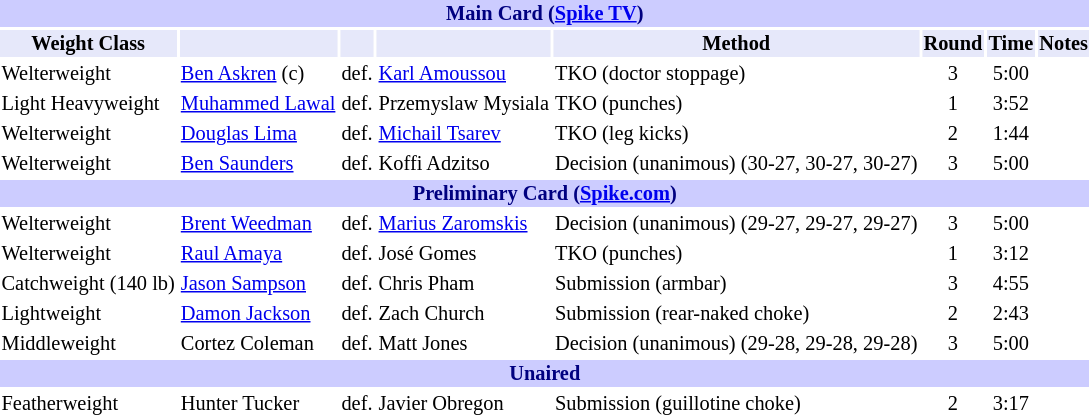<table class="toccolours" style="font-size: 85%;">
<tr>
<th colspan="8" style="background-color: #ccf; color: #000080; text-align: center;"><strong>Main Card (<a href='#'>Spike TV</a>)</strong></th>
</tr>
<tr>
<th colspan="1" style="background-color: #E6E8FA; color: #000000; text-align: center;">Weight Class</th>
<th colspan="1" style="background-color: #E6E8FA; color: #000000; text-align: center;"></th>
<th colspan="1" style="background-color: #E6E8FA; color: #000000; text-align: center;"></th>
<th colspan="1" style="background-color: #E6E8FA; color: #000000; text-align: center;"></th>
<th colspan="1" style="background-color: #E6E8FA; color: #000000; text-align: center;">Method</th>
<th colspan="1" style="background-color: #E6E8FA; color: #000000; text-align: center;">Round</th>
<th colspan="1" style="background-color: #E6E8FA; color: #000000; text-align: center;">Time</th>
<th colspan="1" style="background-color: #E6E8FA; color: #000000; text-align: center;">Notes</th>
</tr>
<tr>
<td>Welterweight</td>
<td><a href='#'>Ben Askren</a> (c)</td>
<td align=center>def.</td>
<td><a href='#'>Karl Amoussou</a></td>
<td>TKO (doctor stoppage)</td>
<td align=center>3</td>
<td align=center>5:00</td>
<td></td>
</tr>
<tr>
<td>Light Heavyweight</td>
<td><a href='#'>Muhammed Lawal</a></td>
<td align=center>def.</td>
<td>Przemyslaw Mysiala</td>
<td>TKO (punches)</td>
<td align=center>1</td>
<td align=center>3:52</td>
<td></td>
</tr>
<tr>
<td>Welterweight</td>
<td><a href='#'>Douglas Lima</a></td>
<td align=center>def.</td>
<td><a href='#'>Michail Tsarev</a></td>
<td>TKO (leg kicks)</td>
<td align=center>2</td>
<td align=center>1:44</td>
<td></td>
</tr>
<tr>
<td>Welterweight</td>
<td><a href='#'>Ben Saunders</a></td>
<td align=center>def.</td>
<td>Koffi Adzitso</td>
<td>Decision (unanimous) (30-27, 30-27, 30-27)</td>
<td align=center>3</td>
<td align=center>5:00</td>
<td></td>
</tr>
<tr>
<th colspan="8" style="background-color: #ccf; color: #000080; text-align: center;"><strong>Preliminary Card (<a href='#'>Spike.com</a>)</strong></th>
</tr>
<tr>
<td>Welterweight</td>
<td><a href='#'>Brent Weedman</a></td>
<td align=center>def.</td>
<td><a href='#'>Marius Zaromskis</a></td>
<td>Decision (unanimous) (29-27, 29-27, 29-27)</td>
<td align=center>3</td>
<td align=center>5:00</td>
<td></td>
</tr>
<tr>
<td>Welterweight</td>
<td><a href='#'>Raul Amaya</a></td>
<td align=center>def.</td>
<td>José Gomes</td>
<td>TKO (punches)</td>
<td align=center>1</td>
<td align=center>3:12</td>
<td></td>
</tr>
<tr>
<td>Catchweight (140 lb)</td>
<td><a href='#'>Jason Sampson</a></td>
<td align=center>def.</td>
<td>Chris Pham</td>
<td>Submission (armbar)</td>
<td align=center>3</td>
<td align=center>4:55</td>
<td></td>
</tr>
<tr>
<td>Lightweight</td>
<td><a href='#'>Damon Jackson</a></td>
<td align=center>def.</td>
<td>Zach Church</td>
<td>Submission (rear-naked choke)</td>
<td align=center>2</td>
<td align=center>2:43</td>
<td></td>
</tr>
<tr>
<td>Middleweight</td>
<td>Cortez Coleman</td>
<td align=center>def.</td>
<td>Matt Jones</td>
<td>Decision (unanimous) (29-28, 29-28, 29-28)</td>
<td align=center>3</td>
<td align=center>5:00</td>
<td></td>
</tr>
<tr>
<th colspan="8" style="background-color: #ccf; color: #000080; text-align: center;"><strong>Unaired</strong></th>
</tr>
<tr>
<td>Featherweight</td>
<td>Hunter Tucker</td>
<td align=center>def.</td>
<td>Javier Obregon</td>
<td>Submission (guillotine choke)</td>
<td align=center>2</td>
<td align=center>3:17</td>
<td></td>
</tr>
<tr>
</tr>
</table>
